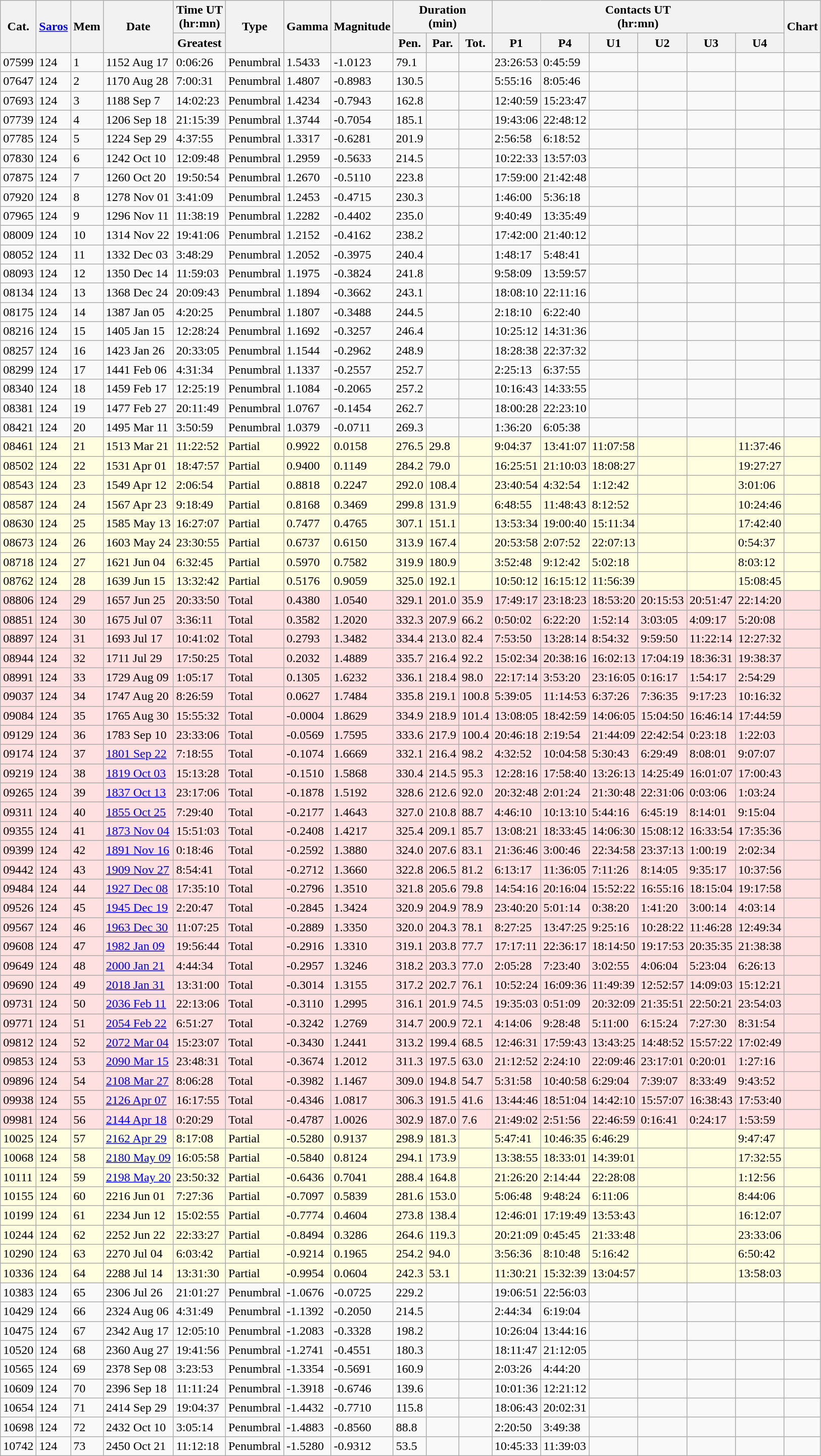<table class=wikitable>
<tr>
<th rowspan=2>Cat.</th>
<th rowspan=2><a href='#'>Saros</a></th>
<th rowspan=2>Mem</th>
<th rowspan=2>Date</th>
<th>Time UT<br>(hr:mn)</th>
<th rowspan=2>Type</th>
<th rowspan=2>Gamma</th>
<th rowspan=2>Magnitude</th>
<th colspan=3>Duration<br>(min)</th>
<th colspan=6>Contacts UT<br>(hr:mn)</th>
<th rowspan=2>Chart</th>
</tr>
<tr>
<th>Greatest</th>
<th>Pen.</th>
<th>Par.</th>
<th>Tot.</th>
<th>P1</th>
<th>P4</th>
<th>U1</th>
<th>U2</th>
<th>U3</th>
<th>U4</th>
</tr>
<tr>
<td>07599</td>
<td>124</td>
<td>1</td>
<td>1152 Aug 17</td>
<td>0:06:26</td>
<td>Penumbral</td>
<td>1.5433</td>
<td>-1.0123</td>
<td>79.1</td>
<td></td>
<td></td>
<td>23:26:53</td>
<td>0:45:59</td>
<td></td>
<td></td>
<td></td>
<td></td>
<td></td>
</tr>
<tr>
<td>07647</td>
<td>124</td>
<td>2</td>
<td>1170 Aug 28</td>
<td>7:00:31</td>
<td>Penumbral</td>
<td>1.4807</td>
<td>-0.8983</td>
<td>130.5</td>
<td></td>
<td></td>
<td>5:55:16</td>
<td>8:05:46</td>
<td></td>
<td></td>
<td></td>
<td></td>
<td></td>
</tr>
<tr>
<td>07693</td>
<td>124</td>
<td>3</td>
<td>1188 Sep 7</td>
<td>14:02:23</td>
<td>Penumbral</td>
<td>1.4234</td>
<td>-0.7943</td>
<td>162.8</td>
<td></td>
<td></td>
<td>12:40:59</td>
<td>15:23:47</td>
<td></td>
<td></td>
<td></td>
<td></td>
<td></td>
</tr>
<tr>
<td>07739</td>
<td>124</td>
<td>4</td>
<td>1206 Sep 18</td>
<td>21:15:39</td>
<td>Penumbral</td>
<td>1.3744</td>
<td>-0.7054</td>
<td>185.1</td>
<td></td>
<td></td>
<td>19:43:06</td>
<td>22:48:12</td>
<td></td>
<td></td>
<td></td>
<td></td>
<td></td>
</tr>
<tr>
<td>07785</td>
<td>124</td>
<td>5</td>
<td>1224 Sep 29</td>
<td>4:37:55</td>
<td>Penumbral</td>
<td>1.3317</td>
<td>-0.6281</td>
<td>201.9</td>
<td></td>
<td></td>
<td>2:56:58</td>
<td>6:18:52</td>
<td></td>
<td></td>
<td></td>
<td></td>
<td></td>
</tr>
<tr>
<td>07830</td>
<td>124</td>
<td>6</td>
<td>1242 Oct 10</td>
<td>12:09:48</td>
<td>Penumbral</td>
<td>1.2959</td>
<td>-0.5633</td>
<td>214.5</td>
<td></td>
<td></td>
<td>10:22:33</td>
<td>13:57:03</td>
<td></td>
<td></td>
<td></td>
<td></td>
<td></td>
</tr>
<tr>
<td>07875</td>
<td>124</td>
<td>7</td>
<td>1260 Oct 20</td>
<td>19:50:54</td>
<td>Penumbral</td>
<td>1.2670</td>
<td>-0.5110</td>
<td>223.8</td>
<td></td>
<td></td>
<td>17:59:00</td>
<td>21:42:48</td>
<td></td>
<td></td>
<td></td>
<td></td>
<td></td>
</tr>
<tr>
<td>07920</td>
<td>124</td>
<td>8</td>
<td>1278 Nov 01</td>
<td>3:41:09</td>
<td>Penumbral</td>
<td>1.2453</td>
<td>-0.4715</td>
<td>230.3</td>
<td></td>
<td></td>
<td>1:46:00</td>
<td>5:36:18</td>
<td></td>
<td></td>
<td></td>
<td></td>
<td></td>
</tr>
<tr>
<td>07965</td>
<td>124</td>
<td>9</td>
<td>1296 Nov 11</td>
<td>11:38:19</td>
<td>Penumbral</td>
<td>1.2282</td>
<td>-0.4402</td>
<td>235.0</td>
<td></td>
<td></td>
<td>9:40:49</td>
<td>13:35:49</td>
<td></td>
<td></td>
<td></td>
<td></td>
<td></td>
</tr>
<tr>
<td>08009</td>
<td>124</td>
<td>10</td>
<td>1314 Nov 22</td>
<td>19:41:06</td>
<td>Penumbral</td>
<td>1.2152</td>
<td>-0.4162</td>
<td>238.2</td>
<td></td>
<td></td>
<td>17:42:00</td>
<td>21:40:12</td>
<td></td>
<td></td>
<td></td>
<td></td>
<td></td>
</tr>
<tr>
<td>08052</td>
<td>124</td>
<td>11</td>
<td>1332 Dec 03</td>
<td>3:48:29</td>
<td>Penumbral</td>
<td>1.2052</td>
<td>-0.3975</td>
<td>240.4</td>
<td></td>
<td></td>
<td>1:48:17</td>
<td>5:48:41</td>
<td></td>
<td></td>
<td></td>
<td></td>
<td></td>
</tr>
<tr>
<td>08093</td>
<td>124</td>
<td>12</td>
<td>1350 Dec 14</td>
<td>11:59:03</td>
<td>Penumbral</td>
<td>1.1975</td>
<td>-0.3824</td>
<td>241.8</td>
<td></td>
<td></td>
<td>9:58:09</td>
<td>13:59:57</td>
<td></td>
<td></td>
<td></td>
<td></td>
<td></td>
</tr>
<tr>
<td>08134</td>
<td>124</td>
<td>13</td>
<td>1368 Dec 24</td>
<td>20:09:43</td>
<td>Penumbral</td>
<td>1.1894</td>
<td>-0.3662</td>
<td>243.1</td>
<td></td>
<td></td>
<td>18:08:10</td>
<td>22:11:16</td>
<td></td>
<td></td>
<td></td>
<td></td>
<td></td>
</tr>
<tr>
<td>08175</td>
<td>124</td>
<td>14</td>
<td>1387 Jan 05</td>
<td>4:20:25</td>
<td>Penumbral</td>
<td>1.1807</td>
<td>-0.3488</td>
<td>244.5</td>
<td></td>
<td></td>
<td>2:18:10</td>
<td>6:22:40</td>
<td></td>
<td></td>
<td></td>
<td></td>
<td></td>
</tr>
<tr>
<td>08216</td>
<td>124</td>
<td>15</td>
<td>1405 Jan 15</td>
<td>12:28:24</td>
<td>Penumbral</td>
<td>1.1692</td>
<td>-0.3257</td>
<td>246.4</td>
<td></td>
<td></td>
<td>10:25:12</td>
<td>14:31:36</td>
<td></td>
<td></td>
<td></td>
<td></td>
<td></td>
</tr>
<tr>
<td>08257</td>
<td>124</td>
<td>16</td>
<td>1423 Jan 26</td>
<td>20:33:05</td>
<td>Penumbral</td>
<td>1.1544</td>
<td>-0.2962</td>
<td>248.9</td>
<td></td>
<td></td>
<td>18:28:38</td>
<td>22:37:32</td>
<td></td>
<td></td>
<td></td>
<td></td>
<td></td>
</tr>
<tr>
<td>08299</td>
<td>124</td>
<td>17</td>
<td>1441 Feb 06</td>
<td>4:31:34</td>
<td>Penumbral</td>
<td>1.1337</td>
<td>-0.2557</td>
<td>252.7</td>
<td></td>
<td></td>
<td>2:25:13</td>
<td>6:37:55</td>
<td></td>
<td></td>
<td></td>
<td></td>
<td></td>
</tr>
<tr>
<td>08340</td>
<td>124</td>
<td>18</td>
<td>1459 Feb 17</td>
<td>12:25:19</td>
<td>Penumbral</td>
<td>1.1084</td>
<td>-0.2065</td>
<td>257.2</td>
<td></td>
<td></td>
<td>10:16:43</td>
<td>14:33:55</td>
<td></td>
<td></td>
<td></td>
<td></td>
<td></td>
</tr>
<tr>
<td>08381</td>
<td>124</td>
<td>19</td>
<td>1477 Feb 27</td>
<td>20:11:49</td>
<td>Penumbral</td>
<td>1.0767</td>
<td>-0.1454</td>
<td>262.7</td>
<td></td>
<td></td>
<td>18:00:28</td>
<td>22:23:10</td>
<td></td>
<td></td>
<td></td>
<td></td>
<td></td>
</tr>
<tr>
<td>08421</td>
<td>124</td>
<td>20</td>
<td>1495 Mar 11</td>
<td>3:50:59</td>
<td>Penumbral</td>
<td>1.0379</td>
<td>-0.0711</td>
<td>269.3</td>
<td></td>
<td></td>
<td>1:36:20</td>
<td>6:05:38</td>
<td></td>
<td></td>
<td></td>
<td></td>
<td></td>
</tr>
<tr bgcolor=#ffffe0>
<td>08461</td>
<td>124</td>
<td>21</td>
<td>1513 Mar 21</td>
<td>11:22:52</td>
<td>Partial</td>
<td>0.9922</td>
<td>0.0158</td>
<td>276.5</td>
<td>29.8</td>
<td></td>
<td>9:04:37</td>
<td>13:41:07</td>
<td>11:07:58</td>
<td></td>
<td></td>
<td>11:37:46</td>
<td></td>
</tr>
<tr bgcolor=#ffffe0>
<td>08502</td>
<td>124</td>
<td>22</td>
<td>1531 Apr 01</td>
<td>18:47:57</td>
<td>Partial</td>
<td>0.9400</td>
<td>0.1149</td>
<td>284.2</td>
<td>79.0</td>
<td></td>
<td>16:25:51</td>
<td>21:10:03</td>
<td>18:08:27</td>
<td></td>
<td></td>
<td>19:27:27</td>
<td></td>
</tr>
<tr bgcolor=#ffffe0>
<td>08543</td>
<td>124</td>
<td>23</td>
<td>1549 Apr 12</td>
<td>2:06:54</td>
<td>Partial</td>
<td>0.8818</td>
<td>0.2247</td>
<td>292.0</td>
<td>108.4</td>
<td></td>
<td>23:40:54</td>
<td>4:32:54</td>
<td>1:12:42</td>
<td></td>
<td></td>
<td>3:01:06</td>
<td></td>
</tr>
<tr bgcolor=#ffffe0>
<td>08587</td>
<td>124</td>
<td>24</td>
<td>1567 Apr 23</td>
<td>9:18:49</td>
<td>Partial</td>
<td>0.8168</td>
<td>0.3469</td>
<td>299.8</td>
<td>131.9</td>
<td></td>
<td>6:48:55</td>
<td>11:48:43</td>
<td>8:12:52</td>
<td></td>
<td></td>
<td>10:24:46</td>
<td></td>
</tr>
<tr bgcolor=#ffffe0>
<td>08630</td>
<td>124</td>
<td>25</td>
<td>1585 May 13</td>
<td>16:27:07</td>
<td>Partial</td>
<td>0.7477</td>
<td>0.4765</td>
<td>307.1</td>
<td>151.1</td>
<td></td>
<td>13:53:34</td>
<td>19:00:40</td>
<td>15:11:34</td>
<td></td>
<td></td>
<td>17:42:40</td>
<td></td>
</tr>
<tr bgcolor=#ffffe0>
<td>08673</td>
<td>124</td>
<td>26</td>
<td>1603 May 24</td>
<td>23:30:55</td>
<td>Partial</td>
<td>0.6737</td>
<td>0.6150</td>
<td>313.9</td>
<td>167.4</td>
<td></td>
<td>20:53:58</td>
<td>2:07:52</td>
<td>22:07:13</td>
<td></td>
<td></td>
<td>0:54:37</td>
<td></td>
</tr>
<tr bgcolor=#ffffe0>
<td>08718</td>
<td>124</td>
<td>27</td>
<td>1621 Jun 04</td>
<td>6:32:45</td>
<td>Partial</td>
<td>0.5970</td>
<td>0.7582</td>
<td>319.9</td>
<td>180.9</td>
<td></td>
<td>3:52:48</td>
<td>9:12:42</td>
<td>5:02:18</td>
<td></td>
<td></td>
<td>8:03:12</td>
<td></td>
</tr>
<tr bgcolor=#ffffe0>
<td>08762</td>
<td>124</td>
<td>28</td>
<td>1639 Jun 15</td>
<td>13:32:42</td>
<td>Partial</td>
<td>0.5176</td>
<td>0.9059</td>
<td>325.0</td>
<td>192.1</td>
<td></td>
<td>10:50:12</td>
<td>16:15:12</td>
<td>11:56:39</td>
<td></td>
<td></td>
<td>15:08:45</td>
<td></td>
</tr>
<tr bgcolor=#ffe0e0>
<td>08806</td>
<td>124</td>
<td>29</td>
<td>1657 Jun 25</td>
<td>20:33:50</td>
<td>Total</td>
<td>0.4380</td>
<td>1.0540</td>
<td>329.1</td>
<td>201.0</td>
<td>35.9</td>
<td>17:49:17</td>
<td>23:18:23</td>
<td>18:53:20</td>
<td>20:15:53</td>
<td>20:51:47</td>
<td>22:14:20</td>
<td></td>
</tr>
<tr bgcolor=#ffe0e0>
<td>08851</td>
<td>124</td>
<td>30</td>
<td>1675 Jul 07</td>
<td>3:36:11</td>
<td>Total</td>
<td>0.3582</td>
<td>1.2020</td>
<td>332.3</td>
<td>207.9</td>
<td>66.2</td>
<td>0:50:02</td>
<td>6:22:20</td>
<td>1:52:14</td>
<td>3:03:05</td>
<td>4:09:17</td>
<td>5:20:08</td>
<td></td>
</tr>
<tr bgcolor=#ffe0e0>
<td>08897</td>
<td>124</td>
<td>31</td>
<td>1693 Jul 17</td>
<td>10:41:02</td>
<td>Total</td>
<td>0.2793</td>
<td>1.3482</td>
<td>334.4</td>
<td>213.0</td>
<td>82.4</td>
<td>7:53:50</td>
<td>13:28:14</td>
<td>8:54:32</td>
<td>9:59:50</td>
<td>11:22:14</td>
<td>12:27:32</td>
<td></td>
</tr>
<tr bgcolor=#ffe0e0>
<td>08944</td>
<td>124</td>
<td>32</td>
<td>1711 Jul 29</td>
<td>17:50:25</td>
<td>Total</td>
<td>0.2032</td>
<td>1.4889</td>
<td>335.7</td>
<td>216.4</td>
<td>92.2</td>
<td>15:02:34</td>
<td>20:38:16</td>
<td>16:02:13</td>
<td>17:04:19</td>
<td>18:36:31</td>
<td>19:38:37</td>
<td></td>
</tr>
<tr bgcolor=#ffe0e0>
<td>08991</td>
<td>124</td>
<td>33</td>
<td>1729 Aug 09</td>
<td>1:05:17</td>
<td>Total</td>
<td>0.1305</td>
<td>1.6232</td>
<td>336.1</td>
<td>218.4</td>
<td>98.0</td>
<td>22:17:14</td>
<td>3:53:20</td>
<td>23:16:05</td>
<td>0:16:17</td>
<td>1:54:17</td>
<td>2:54:29</td>
<td></td>
</tr>
<tr bgcolor=#ffe0e0>
<td>09037</td>
<td>124</td>
<td>34</td>
<td>1747 Aug 20</td>
<td>8:26:59</td>
<td>Total</td>
<td>0.0627</td>
<td>1.7484</td>
<td>335.8</td>
<td>219.1</td>
<td>100.8</td>
<td>5:39:05</td>
<td>11:14:53</td>
<td>6:37:26</td>
<td>7:36:35</td>
<td>9:17:23</td>
<td>10:16:32</td>
<td></td>
</tr>
<tr bgcolor=#ffe0e0>
<td>09084</td>
<td>124</td>
<td>35</td>
<td>1765 Aug 30</td>
<td>15:55:32</td>
<td>Total</td>
<td>-0.0004</td>
<td>1.8629</td>
<td>334.9</td>
<td>218.9</td>
<td>101.4</td>
<td>13:08:05</td>
<td>18:42:59</td>
<td>14:06:05</td>
<td>15:04:50</td>
<td>16:46:14</td>
<td>17:44:59</td>
<td></td>
</tr>
<tr bgcolor=#ffe0e0>
<td>09129</td>
<td>124</td>
<td>36</td>
<td>1783 Sep 10</td>
<td>23:33:06</td>
<td>Total</td>
<td>-0.0569</td>
<td>1.7595</td>
<td>333.6</td>
<td>217.9</td>
<td>100.4</td>
<td>20:46:18</td>
<td>2:19:54</td>
<td>21:44:09</td>
<td>22:42:54</td>
<td>0:23:18</td>
<td>1:22:03</td>
<td></td>
</tr>
<tr bgcolor=#ffe0e0>
<td>09174</td>
<td>124</td>
<td>37</td>
<td><a href='#'>1801 Sep 22</a></td>
<td>7:18:55</td>
<td>Total</td>
<td>-0.1074</td>
<td>1.6669</td>
<td>332.1</td>
<td>216.4</td>
<td>98.2</td>
<td>4:32:52</td>
<td>10:04:58</td>
<td>5:30:43</td>
<td>6:29:49</td>
<td>8:08:01</td>
<td>9:07:07</td>
<td></td>
</tr>
<tr bgcolor=#ffe0e0>
<td>09219</td>
<td>124</td>
<td>38</td>
<td><a href='#'>1819 Oct 03</a></td>
<td>15:13:28</td>
<td>Total</td>
<td>-0.1510</td>
<td>1.5868</td>
<td>330.4</td>
<td>214.5</td>
<td>95.3</td>
<td>12:28:16</td>
<td>17:58:40</td>
<td>13:26:13</td>
<td>14:25:49</td>
<td>16:01:07</td>
<td>17:00:43</td>
<td></td>
</tr>
<tr bgcolor=#ffe0e0>
<td>09265</td>
<td>124</td>
<td>39</td>
<td><a href='#'>1837 Oct 13</a></td>
<td>23:17:06</td>
<td>Total</td>
<td>-0.1878</td>
<td>1.5192</td>
<td>328.6</td>
<td>212.6</td>
<td>92.0</td>
<td>20:32:48</td>
<td>2:01:24</td>
<td>21:30:48</td>
<td>22:31:06</td>
<td>0:03:06</td>
<td>1:03:24</td>
<td></td>
</tr>
<tr bgcolor=#ffe0e0>
<td>09311</td>
<td>124</td>
<td>40</td>
<td><a href='#'>1855 Oct 25</a></td>
<td>7:29:40</td>
<td>Total</td>
<td>-0.2177</td>
<td>1.4643</td>
<td>327.0</td>
<td>210.8</td>
<td>88.7</td>
<td>4:46:10</td>
<td>10:13:10</td>
<td>5:44:16</td>
<td>6:45:19</td>
<td>8:14:01</td>
<td>9:15:04</td>
<td></td>
</tr>
<tr bgcolor=#ffe0e0>
<td>09355</td>
<td>124</td>
<td>41</td>
<td><a href='#'>1873 Nov 04</a></td>
<td>15:51:03</td>
<td>Total</td>
<td>-0.2408</td>
<td>1.4217</td>
<td>325.4</td>
<td>209.1</td>
<td>85.7</td>
<td>13:08:21</td>
<td>18:33:45</td>
<td>14:06:30</td>
<td>15:08:12</td>
<td>16:33:54</td>
<td>17:35:36</td>
<td></td>
</tr>
<tr bgcolor=#ffe0e0>
<td>09399</td>
<td>124</td>
<td>42</td>
<td><a href='#'>1891 Nov 16</a></td>
<td>0:18:46</td>
<td>Total</td>
<td>-0.2592</td>
<td>1.3880</td>
<td>324.0</td>
<td>207.6</td>
<td>83.1</td>
<td>21:36:46</td>
<td>3:00:46</td>
<td>22:34:58</td>
<td>23:37:13</td>
<td>1:00:19</td>
<td>2:02:34</td>
<td></td>
</tr>
<tr bgcolor=#ffe0e0>
<td>09442</td>
<td>124</td>
<td>43</td>
<td><a href='#'>1909 Nov 27</a></td>
<td>8:54:41</td>
<td>Total</td>
<td>-0.2712</td>
<td>1.3660</td>
<td>322.8</td>
<td>206.5</td>
<td>81.2</td>
<td>6:13:17</td>
<td>11:36:05</td>
<td>7:11:26</td>
<td>8:14:05</td>
<td>9:35:17</td>
<td>10:37:56</td>
<td></td>
</tr>
<tr bgcolor=#ffe0e0>
<td>09484</td>
<td>124</td>
<td>44</td>
<td><a href='#'>1927 Dec 08</a></td>
<td>17:35:10</td>
<td>Total</td>
<td>-0.2796</td>
<td>1.3510</td>
<td>321.8</td>
<td>205.6</td>
<td>79.8</td>
<td>14:54:16</td>
<td>20:16:04</td>
<td>15:52:22</td>
<td>16:55:16</td>
<td>18:15:04</td>
<td>19:17:58</td>
<td></td>
</tr>
<tr bgcolor=#ffe0e0>
<td>09526</td>
<td>124</td>
<td>45</td>
<td><a href='#'>1945 Dec 19</a></td>
<td>2:20:47</td>
<td>Total</td>
<td>-0.2845</td>
<td>1.3424</td>
<td>320.9</td>
<td>204.9</td>
<td>78.9</td>
<td>23:40:20</td>
<td>5:01:14</td>
<td>0:38:20</td>
<td>1:41:20</td>
<td>3:00:14</td>
<td>4:03:14</td>
<td></td>
</tr>
<tr bgcolor=#ffe0e0>
<td>09567</td>
<td>124</td>
<td>46</td>
<td><a href='#'>1963 Dec 30</a></td>
<td>11:07:25</td>
<td>Total</td>
<td>-0.2889</td>
<td>1.3350</td>
<td>320.0</td>
<td>204.3</td>
<td>78.1</td>
<td>8:27:25</td>
<td>13:47:25</td>
<td>9:25:16</td>
<td>10:28:22</td>
<td>11:46:28</td>
<td>12:49:34</td>
<td></td>
</tr>
<tr bgcolor=#ffe0e0>
<td>09608</td>
<td>124</td>
<td>47</td>
<td><a href='#'>1982 Jan 09</a></td>
<td>19:56:44</td>
<td>Total</td>
<td>-0.2916</td>
<td>1.3310</td>
<td>319.1</td>
<td>203.8</td>
<td>77.7</td>
<td>17:17:11</td>
<td>22:36:17</td>
<td>18:14:50</td>
<td>19:17:53</td>
<td>20:35:35</td>
<td>21:38:38</td>
<td></td>
</tr>
<tr bgcolor=#ffe0e0>
<td>09649</td>
<td>124</td>
<td>48</td>
<td><a href='#'>2000 Jan 21</a></td>
<td>4:44:34</td>
<td>Total</td>
<td>-0.2957</td>
<td>1.3246</td>
<td>318.2</td>
<td>203.3</td>
<td>77.0</td>
<td>2:05:28</td>
<td>7:23:40</td>
<td>3:02:55</td>
<td>4:06:04</td>
<td>5:23:04</td>
<td>6:26:13</td>
<td></td>
</tr>
<tr bgcolor=#ffe0e0>
<td>09690</td>
<td>124</td>
<td>49</td>
<td><a href='#'>2018 Jan 31</a></td>
<td>13:31:00</td>
<td>Total</td>
<td>-0.3014</td>
<td>1.3155</td>
<td>317.2</td>
<td>202.7</td>
<td>76.1</td>
<td>10:52:24</td>
<td>16:09:36</td>
<td>11:49:39</td>
<td>12:52:57</td>
<td>14:09:03</td>
<td>15:12:21</td>
<td></td>
</tr>
<tr bgcolor=#ffe0e0>
<td>09731</td>
<td>124</td>
<td>50</td>
<td><a href='#'>2036 Feb 11</a></td>
<td>22:13:06</td>
<td>Total</td>
<td>-0.3110</td>
<td>1.2995</td>
<td>316.1</td>
<td>201.9</td>
<td>74.5</td>
<td>19:35:03</td>
<td>0:51:09</td>
<td>20:32:09</td>
<td>21:35:51</td>
<td>22:50:21</td>
<td>23:54:03</td>
<td></td>
</tr>
<tr bgcolor=#ffe0e0>
<td>09771</td>
<td>124</td>
<td>51</td>
<td><a href='#'>2054 Feb 22</a></td>
<td>6:51:27</td>
<td>Total</td>
<td>-0.3242</td>
<td>1.2769</td>
<td>314.7</td>
<td>200.9</td>
<td>72.1</td>
<td>4:14:06</td>
<td>9:28:48</td>
<td>5:11:00</td>
<td>6:15:24</td>
<td>7:27:30</td>
<td>8:31:54</td>
<td></td>
</tr>
<tr bgcolor=#ffe0e0>
<td>09812</td>
<td>124</td>
<td>52</td>
<td><a href='#'>2072 Mar 04</a></td>
<td>15:23:07</td>
<td>Total</td>
<td>-0.3430</td>
<td>1.2441</td>
<td>313.2</td>
<td>199.4</td>
<td>68.5</td>
<td>12:46:31</td>
<td>17:59:43</td>
<td>13:43:25</td>
<td>14:48:52</td>
<td>15:57:22</td>
<td>17:02:49</td>
<td></td>
</tr>
<tr bgcolor=#ffe0e0>
<td>09853</td>
<td>124</td>
<td>53</td>
<td><a href='#'>2090 Mar 15</a></td>
<td>23:48:31</td>
<td>Total</td>
<td>-0.3674</td>
<td>1.2012</td>
<td>311.3</td>
<td>197.5</td>
<td>63.0</td>
<td>21:12:52</td>
<td>2:24:10</td>
<td>22:09:46</td>
<td>23:17:01</td>
<td>0:20:01</td>
<td>1:27:16</td>
<td></td>
</tr>
<tr bgcolor=#ffe0e0>
<td>09896</td>
<td>124</td>
<td>54</td>
<td><a href='#'>2108 Mar 27</a></td>
<td>8:06:28</td>
<td>Total</td>
<td>-0.3982</td>
<td>1.1467</td>
<td>309.0</td>
<td>194.8</td>
<td>54.7</td>
<td>5:31:58</td>
<td>10:40:58</td>
<td>6:29:04</td>
<td>7:39:07</td>
<td>8:33:49</td>
<td>9:43:52</td>
<td></td>
</tr>
<tr bgcolor=#ffe0e0>
<td>09938</td>
<td>124</td>
<td>55</td>
<td><a href='#'>2126 Apr 07</a></td>
<td>16:17:55</td>
<td>Total</td>
<td>-0.4346</td>
<td>1.0817</td>
<td>306.3</td>
<td>191.5</td>
<td>41.6</td>
<td>13:44:46</td>
<td>18:51:04</td>
<td>14:42:10</td>
<td>15:57:07</td>
<td>16:38:43</td>
<td>17:53:40</td>
<td></td>
</tr>
<tr bgcolor=#ffe0e0>
<td>09981</td>
<td>124</td>
<td>56</td>
<td><a href='#'>2144 Apr 18</a></td>
<td>0:20:29</td>
<td>Total</td>
<td>-0.4787</td>
<td>1.0026</td>
<td>302.9</td>
<td>187.0</td>
<td>7.6</td>
<td>21:49:02</td>
<td>2:51:56</td>
<td>22:46:59</td>
<td>0:16:41</td>
<td>0:24:17</td>
<td>1:53:59</td>
<td></td>
</tr>
<tr bgcolor=#ffffe0>
<td>10025</td>
<td>124</td>
<td>57</td>
<td><a href='#'>2162 Apr 29</a></td>
<td>8:17:08</td>
<td>Partial</td>
<td>-0.5280</td>
<td>0.9137</td>
<td>298.9</td>
<td>181.3</td>
<td></td>
<td>5:47:41</td>
<td>10:46:35</td>
<td>6:46:29</td>
<td></td>
<td></td>
<td>9:47:47</td>
<td></td>
</tr>
<tr bgcolor=#ffffe0>
<td>10068</td>
<td>124</td>
<td>58</td>
<td><a href='#'>2180 May 09</a></td>
<td>16:05:58</td>
<td>Partial</td>
<td>-0.5840</td>
<td>0.8124</td>
<td>294.1</td>
<td>173.9</td>
<td></td>
<td>13:38:55</td>
<td>18:33:01</td>
<td>14:39:01</td>
<td></td>
<td></td>
<td>17:32:55</td>
<td></td>
</tr>
<tr bgcolor=#ffffe0>
<td>10111</td>
<td>124</td>
<td>59</td>
<td><a href='#'>2198 May 20</a></td>
<td>23:50:32</td>
<td>Partial</td>
<td>-0.6436</td>
<td>0.7041</td>
<td>288.4</td>
<td>164.8</td>
<td></td>
<td>21:26:20</td>
<td>2:14:44</td>
<td>22:28:08</td>
<td></td>
<td></td>
<td>1:12:56</td>
<td></td>
</tr>
<tr bgcolor=#ffffe0>
<td>10155</td>
<td>124</td>
<td>60</td>
<td>2216 Jun 01</td>
<td>7:27:36</td>
<td>Partial</td>
<td>-0.7097</td>
<td>0.5839</td>
<td>281.6</td>
<td>153.0</td>
<td></td>
<td>5:06:48</td>
<td>9:48:24</td>
<td>6:11:06</td>
<td></td>
<td></td>
<td>8:44:06</td>
<td></td>
</tr>
<tr bgcolor=#ffffe0>
<td>10199</td>
<td>124</td>
<td>61</td>
<td>2234 Jun 12</td>
<td>15:02:55</td>
<td>Partial</td>
<td>-0.7774</td>
<td>0.4604</td>
<td>273.8</td>
<td>138.4</td>
<td></td>
<td>12:46:01</td>
<td>17:19:49</td>
<td>13:53:43</td>
<td></td>
<td></td>
<td>16:12:07</td>
<td></td>
</tr>
<tr bgcolor=#ffffe0>
<td>10244</td>
<td>124</td>
<td>62</td>
<td>2252 Jun 22</td>
<td>22:33:27</td>
<td>Partial</td>
<td>-0.8494</td>
<td>0.3286</td>
<td>264.6</td>
<td>119.3</td>
<td></td>
<td>20:21:09</td>
<td>0:45:45</td>
<td>21:33:48</td>
<td></td>
<td></td>
<td>23:33:06</td>
<td></td>
</tr>
<tr bgcolor=#ffffe0>
<td>10290</td>
<td>124</td>
<td>63</td>
<td>2270 Jul 04</td>
<td>6:03:42</td>
<td>Partial</td>
<td>-0.9214</td>
<td>0.1965</td>
<td>254.2</td>
<td>94.0</td>
<td></td>
<td>3:56:36</td>
<td>8:10:48</td>
<td>5:16:42</td>
<td></td>
<td></td>
<td>6:50:42</td>
<td></td>
</tr>
<tr bgcolor=#ffffe0>
<td>10336</td>
<td>124</td>
<td>64</td>
<td>2288 Jul 14</td>
<td>13:31:30</td>
<td>Partial</td>
<td>-0.9954</td>
<td>0.0604</td>
<td>242.3</td>
<td>53.1</td>
<td></td>
<td>11:30:21</td>
<td>15:32:39</td>
<td>13:04:57</td>
<td></td>
<td></td>
<td>13:58:03</td>
<td></td>
</tr>
<tr>
<td>10383</td>
<td>124</td>
<td>65</td>
<td>2306 Jul 26</td>
<td>21:01:27</td>
<td>Penumbral</td>
<td>-1.0676</td>
<td>-0.0725</td>
<td>229.2</td>
<td></td>
<td></td>
<td>19:06:51</td>
<td>22:56:03</td>
<td></td>
<td></td>
<td></td>
<td></td>
<td></td>
</tr>
<tr>
<td>10429</td>
<td>124</td>
<td>66</td>
<td>2324 Aug 06</td>
<td>4:31:49</td>
<td>Penumbral</td>
<td>-1.1392</td>
<td>-0.2050</td>
<td>214.5</td>
<td></td>
<td></td>
<td>2:44:34</td>
<td>6:19:04</td>
<td></td>
<td></td>
<td></td>
<td></td>
<td></td>
</tr>
<tr>
<td>10475</td>
<td>124</td>
<td>67</td>
<td>2342 Aug 17</td>
<td>12:05:10</td>
<td>Penumbral</td>
<td>-1.2083</td>
<td>-0.3328</td>
<td>198.2</td>
<td></td>
<td></td>
<td>10:26:04</td>
<td>13:44:16</td>
<td></td>
<td></td>
<td></td>
<td></td>
<td></td>
</tr>
<tr>
<td>10520</td>
<td>124</td>
<td>68</td>
<td>2360 Aug 27</td>
<td>19:41:56</td>
<td>Penumbral</td>
<td>-1.2741</td>
<td>-0.4551</td>
<td>180.3</td>
<td></td>
<td></td>
<td>18:11:47</td>
<td>21:12:05</td>
<td></td>
<td></td>
<td></td>
<td></td>
<td></td>
</tr>
<tr>
<td>10565</td>
<td>124</td>
<td>69</td>
<td>2378 Sep 08</td>
<td>3:23:53</td>
<td>Penumbral</td>
<td>-1.3354</td>
<td>-0.5691</td>
<td>160.9</td>
<td></td>
<td></td>
<td>2:03:26</td>
<td>4:44:20</td>
<td></td>
<td></td>
<td></td>
<td></td>
<td></td>
</tr>
<tr>
<td>10609</td>
<td>124</td>
<td>70</td>
<td>2396 Sep 18</td>
<td>11:11:24</td>
<td>Penumbral</td>
<td>-1.3918</td>
<td>-0.6746</td>
<td>139.6</td>
<td></td>
<td></td>
<td>10:01:36</td>
<td>12:21:12</td>
<td></td>
<td></td>
<td></td>
<td></td>
<td></td>
</tr>
<tr>
<td>10654</td>
<td>124</td>
<td>71</td>
<td>2414 Sep 29</td>
<td>19:04:37</td>
<td>Penumbral</td>
<td>-1.4432</td>
<td>-0.7710</td>
<td>115.8</td>
<td></td>
<td></td>
<td>18:06:43</td>
<td>20:02:31</td>
<td></td>
<td></td>
<td></td>
<td></td>
<td></td>
</tr>
<tr>
<td>10698</td>
<td>124</td>
<td>72</td>
<td>2432 Oct 10</td>
<td>3:05:14</td>
<td>Penumbral</td>
<td>-1.4883</td>
<td>-0.8560</td>
<td>88.8</td>
<td></td>
<td></td>
<td>2:20:50</td>
<td>3:49:38</td>
<td></td>
<td></td>
<td></td>
<td></td>
<td></td>
</tr>
<tr>
<td>10742</td>
<td>124</td>
<td>73</td>
<td>2450 Oct 21</td>
<td>11:12:18</td>
<td>Penumbral</td>
<td>-1.5280</td>
<td>-0.9312</td>
<td>53.5</td>
<td></td>
<td></td>
<td>10:45:33</td>
<td>11:39:03</td>
<td></td>
<td></td>
<td></td>
<td></td>
<td></td>
</tr>
</table>
